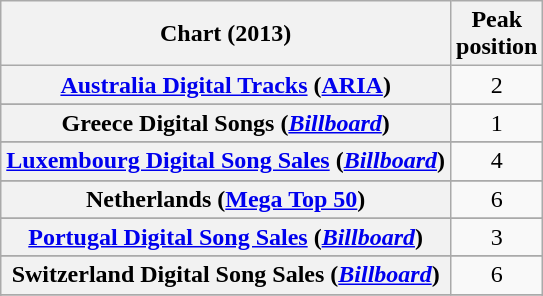<table class="wikitable sortable plainrowheaders" style="text-align:center">
<tr>
<th scope="col">Chart (2013)</th>
<th scope="col">Peak<br>position</th>
</tr>
<tr>
<th scope="row"><a href='#'>Australia Digital Tracks</a> (<a href='#'>ARIA</a>)</th>
<td>2</td>
</tr>
<tr>
</tr>
<tr>
</tr>
<tr>
</tr>
<tr>
</tr>
<tr>
</tr>
<tr>
</tr>
<tr>
<th scope="row">Greece Digital Songs (<em><a href='#'>Billboard</a></em>)</th>
<td>1</td>
</tr>
<tr>
</tr>
<tr>
</tr>
<tr>
</tr>
<tr>
<th scope="row"><a href='#'>Luxembourg Digital Song Sales</a> (<a href='#'><em>Billboard</em></a>)</th>
<td>4</td>
</tr>
<tr>
</tr>
<tr>
<th scope="row">Netherlands (<a href='#'>Mega Top 50</a>)</th>
<td>6</td>
</tr>
<tr>
</tr>
<tr>
<th scope="row"><a href='#'>Portugal Digital Song Sales</a> (<a href='#'><em>Billboard</em></a>)</th>
<td>3</td>
</tr>
<tr>
</tr>
<tr>
</tr>
<tr>
<th scope="row">Switzerland Digital Song Sales (<em><a href='#'>Billboard</a></em>)</th>
<td>6</td>
</tr>
<tr>
</tr>
<tr>
</tr>
<tr>
</tr>
</table>
